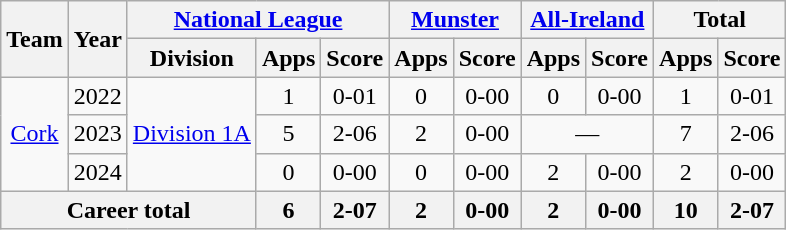<table class="wikitable" style="text-align:center">
<tr>
<th rowspan="2">Team</th>
<th rowspan="2">Year</th>
<th colspan="3"><a href='#'>National League</a></th>
<th colspan="2"><a href='#'>Munster</a></th>
<th colspan="2"><a href='#'>All-Ireland</a></th>
<th colspan="2">Total</th>
</tr>
<tr>
<th>Division</th>
<th>Apps</th>
<th>Score</th>
<th>Apps</th>
<th>Score</th>
<th>Apps</th>
<th>Score</th>
<th>Apps</th>
<th>Score</th>
</tr>
<tr>
<td rowspan="3"><a href='#'>Cork</a></td>
<td>2022</td>
<td rowspan="3"><a href='#'>Division 1A</a></td>
<td>1</td>
<td>0-01</td>
<td>0</td>
<td>0-00</td>
<td>0</td>
<td>0-00</td>
<td>1</td>
<td>0-01</td>
</tr>
<tr>
<td>2023</td>
<td>5</td>
<td>2-06</td>
<td>2</td>
<td>0-00</td>
<td colspan="2">—</td>
<td>7</td>
<td>2-06</td>
</tr>
<tr>
<td>2024</td>
<td>0</td>
<td>0-00</td>
<td>0</td>
<td>0-00</td>
<td>2</td>
<td>0-00</td>
<td>2</td>
<td>0-00</td>
</tr>
<tr>
<th colspan="3">Career total</th>
<th>6</th>
<th>2-07</th>
<th>2</th>
<th>0-00</th>
<th>2</th>
<th>0-00</th>
<th>10</th>
<th>2-07</th>
</tr>
</table>
